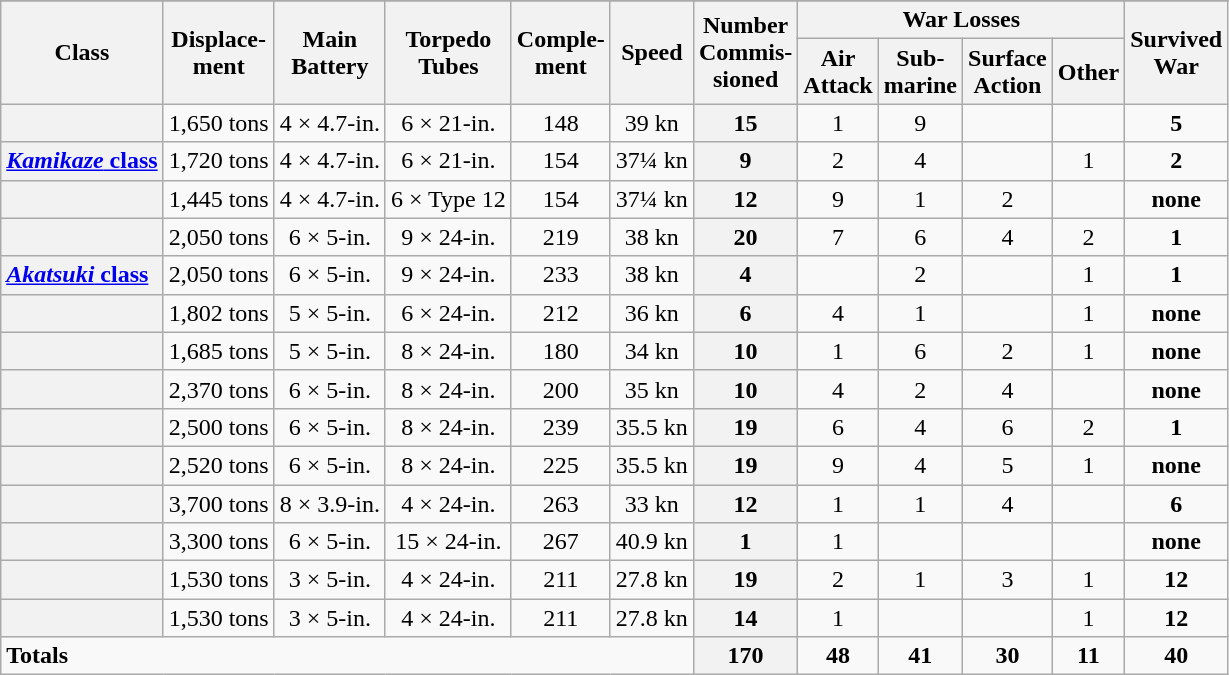<table class="wikitable plainrowheaders" style="text-align: center">
<tr valign="bottom">
</tr>
<tr>
<th scope="col" rowspan=2>Class</th>
<th scope="col" rowspan=2>Displace-<br>ment</th>
<th scope="col" rowspan=2>Main<br>Battery</th>
<th scope="col" rowspan=2>Torpedo<br>Tubes</th>
<th scope="col" rowspan=2>Comple-<br>ment</th>
<th scope="col" rowspan=2>Speed</th>
<th scope="col" rowspan=2>Number<br>Commis-<br>sioned</th>
<th scope="col" colspan=4>War Losses</th>
<th scope="col" rowspan=2>Survived<br>War</th>
</tr>
<tr>
<th scope="col" rowspan=1>Air<br>Attack</th>
<th scope="col" rowspan=1>Sub-<br>marine</th>
<th scope="col" rowspan=1>Surface<br>Action</th>
<th scope="col" rowspan=1>Other</th>
</tr>
<tr>
<th style="text-align: left"> </th>
<td>1,650 tons</td>
<td>4 × 4.7&#8209;in.</td>
<td>6 × 21&#8209;in.</td>
<td>148</td>
<td>39 kn</td>
<th>15</th>
<td>1</td>
<td>9</td>
<td></td>
<td></td>
<td><strong>5</strong></td>
</tr>
<tr>
<th style="text-align: left"><a href='#'><em>Kamikaze</em> class</a></th>
<td>1,720 tons</td>
<td>4 × 4.7&#8209;in.</td>
<td>6 × 21&#8209;in.</td>
<td>154</td>
<td>37¼ kn</td>
<th>9</th>
<td>2</td>
<td>4</td>
<td></td>
<td>1</td>
<td><strong>2</strong></td>
</tr>
<tr>
<th style="text-align: left"></th>
<td>1,445 tons</td>
<td>4 × 4.7&#8209;in.</td>
<td>6 × Type 12</td>
<td>154</td>
<td>37¼ kn</td>
<th>12</th>
<td>9</td>
<td>1</td>
<td>2</td>
<td></td>
<td><strong>none</strong></td>
</tr>
<tr>
<th style="text-align: left"></th>
<td>2,050 tons</td>
<td>6 × 5&#8209;in.</td>
<td>9 × 24&#8209;in.</td>
<td>219</td>
<td>38 kn</td>
<th>20</th>
<td>7</td>
<td>6</td>
<td>4</td>
<td>2</td>
<td><strong>1</strong></td>
</tr>
<tr>
<th style="text-align: left"><a href='#'><em>Akatsuki</em> class</a></th>
<td>2,050 tons</td>
<td>6 × 5&#8209;in.</td>
<td>9 × 24&#8209;in.</td>
<td>233</td>
<td>38 kn</td>
<th>4</th>
<td></td>
<td>2</td>
<td></td>
<td>1</td>
<td><strong>1</strong></td>
</tr>
<tr>
<th style="text-align: left"></th>
<td>1,802 tons</td>
<td>5 × 5&#8209;in.</td>
<td>6 × 24&#8209;in.</td>
<td>212</td>
<td>36 kn</td>
<th>6</th>
<td>4</td>
<td>1</td>
<td></td>
<td>1</td>
<td><strong>none</strong></td>
</tr>
<tr>
<th style="text-align: left"></th>
<td>1,685 tons</td>
<td>5 × 5&#8209;in.</td>
<td>8 × 24&#8209;in.</td>
<td>180</td>
<td>34 kn</td>
<th>10</th>
<td>1</td>
<td>6</td>
<td>2</td>
<td>1</td>
<td><strong>none</strong></td>
</tr>
<tr>
<th style="text-align: left"></th>
<td>2,370 tons</td>
<td>6 × 5&#8209;in.</td>
<td>8 × 24&#8209;in.</td>
<td>200</td>
<td>35 kn</td>
<th>10</th>
<td>4</td>
<td>2</td>
<td>4</td>
<td></td>
<td><strong>none</strong></td>
</tr>
<tr>
<th style="text-align: left"></th>
<td>2,500 tons</td>
<td>6 × 5&#8209;in.</td>
<td>8 × 24&#8209;in.</td>
<td>239</td>
<td>35.5 kn</td>
<th>19</th>
<td>6</td>
<td>4</td>
<td>6</td>
<td>2</td>
<td><strong>1</strong></td>
</tr>
<tr>
<th style="text-align: left"></th>
<td>2,520 tons</td>
<td>6 × 5&#8209;in.</td>
<td>8 × 24&#8209;in.</td>
<td>225</td>
<td>35.5 kn</td>
<th>19</th>
<td>9</td>
<td>4</td>
<td>5</td>
<td>1</td>
<td><strong>none</strong></td>
</tr>
<tr>
<th style="text-align: left"></th>
<td>3,700 tons</td>
<td>8 × 3.9&#8209;in.</td>
<td>4 × 24&#8209;in.</td>
<td>263</td>
<td>33 kn</td>
<th>12</th>
<td>1</td>
<td>1</td>
<td>4</td>
<td></td>
<td><strong>6</strong></td>
</tr>
<tr>
<th style="text-align: left"></th>
<td>3,300 tons</td>
<td>6 × 5&#8209;in.</td>
<td>15 × 24&#8209;in.</td>
<td>267</td>
<td>40.9 kn</td>
<th>1</th>
<td>1</td>
<td></td>
<td></td>
<td></td>
<td><strong>none</strong></td>
</tr>
<tr>
<th style="text-align: left"></th>
<td>1,530 tons</td>
<td>3 × 5&#8209;in.</td>
<td>4 × 24&#8209;in.</td>
<td>211</td>
<td>27.8 kn</td>
<th>19</th>
<td>2</td>
<td>1</td>
<td>3</td>
<td>1</td>
<td><strong>12</strong></td>
</tr>
<tr>
<th style="text-align: left"></th>
<td>1,530 tons</td>
<td>3 × 5&#8209;in.</td>
<td>4 × 24&#8209;in.</td>
<td>211</td>
<td>27.8 kn</td>
<th>14</th>
<td>1</td>
<td></td>
<td></td>
<td>1</td>
<td><strong>12</strong></td>
</tr>
<tr>
<td colspan=6 style="text-align: left"><strong>Totals</strong></td>
<th>170</th>
<td style="text-align: center"><strong>48</strong></td>
<td style="text-align: center"><strong>41</strong></td>
<td style="text-align: center"><strong>30</strong></td>
<td style="text-align: center"><strong>11</strong></td>
<td style="text-align: center"><strong>40</strong></td>
</tr>
</table>
